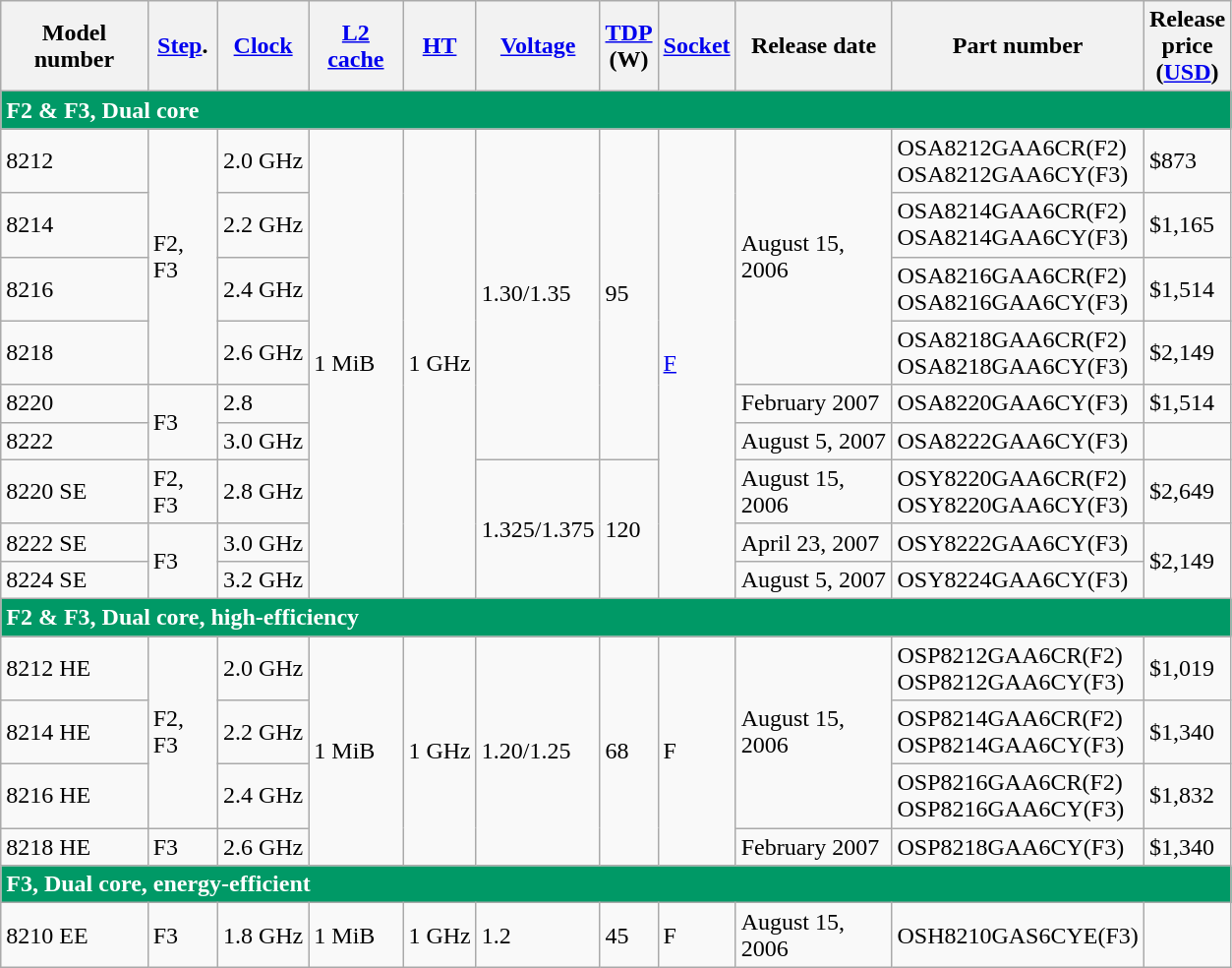<table style="width:835px; px;" class="wikitable">
<tr>
<th>Model number</th>
<th><a href='#'>Step</a>.</th>
<th><a href='#'>Clock</a></th>
<th><a href='#'>L2 cache</a></th>
<th><a href='#'>HT</a></th>
<th><a href='#'>Voltage</a></th>
<th><a href='#'>TDP</a><br>(W)</th>
<th><a href='#'>Socket</a></th>
<th>Release date</th>
<th>Part number</th>
<th>Release<br>price<br>(<a href='#'>USD</a>)</th>
</tr>
<tr>
<td colspan="12" style="text-align:left; background:#096; color:white;"><strong>F2 & F3, Dual core</strong></td>
</tr>
<tr>
<td>8212</td>
<td rowspan="4">F2, F3</td>
<td>2.0 GHz</td>
<td rowspan="9">1 MiB<br></td>
<td rowspan="9">1 GHz</td>
<td rowspan="6">1.30/1.35</td>
<td rowspan="6">95</td>
<td rowspan="9"><a href='#'>F</a></td>
<td rowspan="4">August 15, 2006</td>
<td>OSA8212GAA6CR(F2)<br>OSA8212GAA6CY(F3)</td>
<td>$873</td>
</tr>
<tr>
<td>8214</td>
<td>2.2 GHz</td>
<td>OSA8214GAA6CR(F2)<br>OSA8214GAA6CY(F3)</td>
<td>$1,165</td>
</tr>
<tr>
<td>8216</td>
<td>2.4 GHz</td>
<td>OSA8216GAA6CR(F2)<br>OSA8216GAA6CY(F3)</td>
<td>$1,514</td>
</tr>
<tr>
<td>8218</td>
<td>2.6 GHz</td>
<td>OSA8218GAA6CR(F2)<br>OSA8218GAA6CY(F3)</td>
<td>$2,149</td>
</tr>
<tr>
<td>8220</td>
<td rowspan="2">F3</td>
<td>2.8</td>
<td>February 2007</td>
<td>OSA8220GAA6CY(F3)</td>
<td>$1,514</td>
</tr>
<tr>
<td>8222</td>
<td>3.0 GHz</td>
<td>August 5, 2007</td>
<td>OSA8222GAA6CY(F3)</td>
<td></td>
</tr>
<tr>
<td>8220 SE</td>
<td>F2, F3</td>
<td>2.8 GHz</td>
<td rowspan="3">1.325/1.375</td>
<td rowspan="3">120</td>
<td>August 15, 2006</td>
<td>OSY8220GAA6CR(F2)<br>OSY8220GAA6CY(F3)</td>
<td>$2,649</td>
</tr>
<tr>
<td>8222 SE</td>
<td rowspan="2">F3</td>
<td>3.0 GHz</td>
<td>April 23, 2007</td>
<td>OSY8222GAA6CY(F3)</td>
<td rowspan="2">$2,149</td>
</tr>
<tr>
<td>8224 SE</td>
<td>3.2 GHz</td>
<td>August 5, 2007</td>
<td>OSY8224GAA6CY(F3)</td>
</tr>
<tr>
<td colspan="12" style="text-align:left; background:#096; color:white;"><strong>F2 & F3, Dual core, high-efficiency</strong></td>
</tr>
<tr>
<td>8212 HE</td>
<td rowspan="3">F2, F3</td>
<td>2.0 GHz</td>
<td rowspan="4">1 MiB<br></td>
<td rowspan="4">1 GHz</td>
<td rowspan="4">1.20/1.25</td>
<td rowspan="4">68</td>
<td rowspan="4">F</td>
<td rowspan="3">August 15, 2006</td>
<td>OSP8212GAA6CR(F2)<br>OSP8212GAA6CY(F3)</td>
<td>$1,019</td>
</tr>
<tr>
<td>8214 HE</td>
<td>2.2 GHz</td>
<td>OSP8214GAA6CR(F2)<br>OSP8214GAA6CY(F3)</td>
<td>$1,340</td>
</tr>
<tr>
<td>8216 HE</td>
<td>2.4 GHz</td>
<td>OSP8216GAA6CR(F2)<br>OSP8216GAA6CY(F3)</td>
<td>$1,832</td>
</tr>
<tr>
<td>8218 HE</td>
<td>F3</td>
<td>2.6 GHz</td>
<td>February 2007</td>
<td>OSP8218GAA6CY(F3)</td>
<td>$1,340</td>
</tr>
<tr>
<td colspan="12" style="text-align:left; background:#096; color:white;"><strong>F3, Dual core, energy-efficient</strong></td>
</tr>
<tr>
<td>8210 EE</td>
<td>F3</td>
<td>1.8 GHz</td>
<td>1 MiB<br></td>
<td>1 GHz</td>
<td>1.2</td>
<td>45</td>
<td>F</td>
<td>August 15, 2006</td>
<td>OSH8210GAS6CYE(F3)</td>
<td></td>
</tr>
</table>
